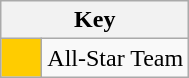<table class="wikitable" style="text-align: center;">
<tr>
<th colspan=2>Key</th>
</tr>
<tr>
<td style="background:#FFCC00; width:20px;"></td>
<td align=left>All-Star Team</td>
</tr>
</table>
